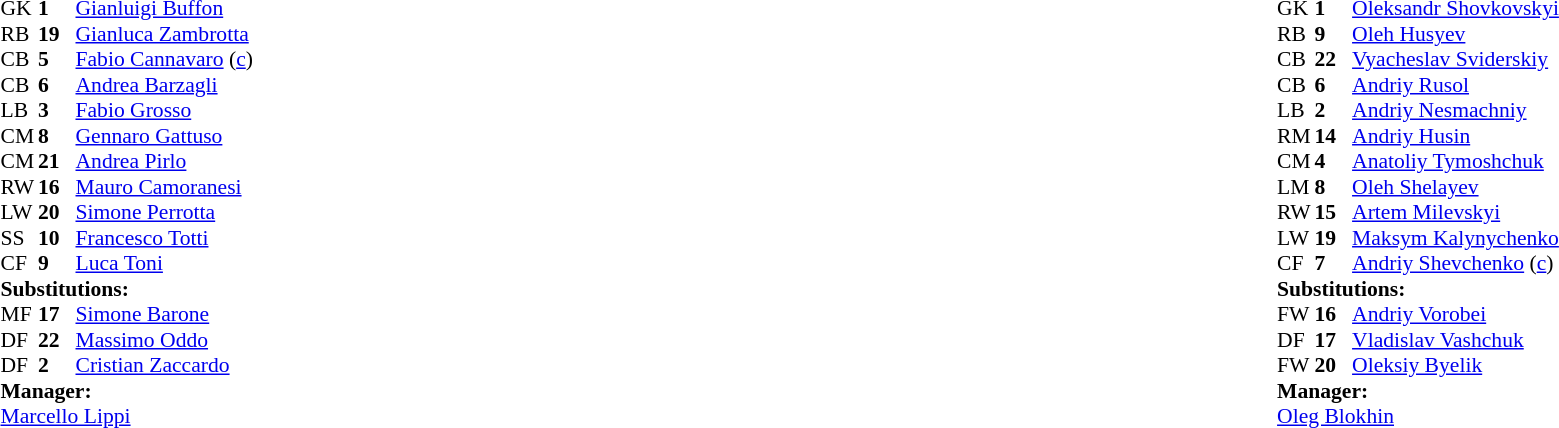<table width="100%">
<tr>
<td valign="top" width="40%"><br><table style="font-size: 90%" cellspacing="0" cellpadding="0">
<tr>
<th width="25"></th>
<th width="25"></th>
</tr>
<tr>
<td>GK</td>
<td><strong>1</strong></td>
<td><a href='#'>Gianluigi Buffon</a></td>
</tr>
<tr>
<td>RB</td>
<td><strong>19</strong></td>
<td><a href='#'>Gianluca Zambrotta</a></td>
</tr>
<tr>
<td>CB</td>
<td><strong>5</strong></td>
<td><a href='#'>Fabio Cannavaro</a> (<a href='#'>c</a>)</td>
</tr>
<tr>
<td>CB</td>
<td><strong>6</strong></td>
<td><a href='#'>Andrea Barzagli</a></td>
</tr>
<tr>
<td>LB</td>
<td><strong>3</strong></td>
<td><a href='#'>Fabio Grosso</a></td>
</tr>
<tr>
<td>CM</td>
<td><strong>8</strong></td>
<td><a href='#'>Gennaro Gattuso</a></td>
<td></td>
<td></td>
</tr>
<tr>
<td>CM</td>
<td><strong>21</strong></td>
<td><a href='#'>Andrea Pirlo</a></td>
<td></td>
<td></td>
</tr>
<tr>
<td>RW</td>
<td><strong>16</strong></td>
<td><a href='#'>Mauro Camoranesi</a></td>
<td></td>
<td></td>
</tr>
<tr>
<td>LW</td>
<td><strong>20</strong></td>
<td><a href='#'>Simone Perrotta</a></td>
</tr>
<tr>
<td>SS</td>
<td><strong>10</strong></td>
<td><a href='#'>Francesco Totti</a></td>
</tr>
<tr>
<td>CF</td>
<td><strong>9</strong></td>
<td><a href='#'>Luca Toni</a></td>
</tr>
<tr>
<td colspan=3><strong>Substitutions:</strong></td>
</tr>
<tr>
<td>MF</td>
<td><strong>17</strong></td>
<td><a href='#'>Simone Barone</a></td>
<td></td>
<td></td>
</tr>
<tr>
<td>DF</td>
<td><strong>22</strong></td>
<td><a href='#'>Massimo Oddo</a></td>
<td></td>
<td></td>
</tr>
<tr>
<td>DF</td>
<td><strong>2</strong></td>
<td><a href='#'>Cristian Zaccardo</a></td>
<td></td>
<td></td>
</tr>
<tr>
<td colspan=3><strong>Manager:</strong></td>
</tr>
<tr>
<td colspan="4"><a href='#'>Marcello Lippi</a></td>
</tr>
</table>
</td>
<td></td>
<td valign="top" width="50%"><br><table style="font-size: 90%" cellspacing="0" cellpadding="0" align="center">
<tr>
<th width="25"></th>
<th width="25"></th>
</tr>
<tr>
<td>GK</td>
<td><strong>1</strong></td>
<td><a href='#'>Oleksandr Shovkovskyi</a></td>
</tr>
<tr>
<td>RB</td>
<td><strong>9</strong></td>
<td><a href='#'>Oleh Husyev</a></td>
</tr>
<tr>
<td>CB</td>
<td><strong>22</strong></td>
<td><a href='#'>Vyacheslav Sviderskiy</a></td>
<td></td>
<td></td>
</tr>
<tr>
<td>CB</td>
<td><strong>6</strong></td>
<td><a href='#'>Andriy Rusol</a></td>
<td></td>
<td></td>
</tr>
<tr>
<td>LB</td>
<td><strong>2</strong></td>
<td><a href='#'>Andriy Nesmachniy</a></td>
</tr>
<tr>
<td>RM</td>
<td><strong>14</strong></td>
<td><a href='#'>Andriy Husin</a></td>
</tr>
<tr>
<td>CM</td>
<td><strong>4</strong></td>
<td><a href='#'>Anatoliy Tymoshchuk</a></td>
</tr>
<tr>
<td>LM</td>
<td><strong>8</strong></td>
<td><a href='#'>Oleh Shelayev</a></td>
</tr>
<tr>
<td>RW</td>
<td><strong>15</strong></td>
<td><a href='#'>Artem Milevskyi</a></td>
<td></td>
<td></td>
</tr>
<tr>
<td>LW</td>
<td><strong>19</strong></td>
<td><a href='#'>Maksym Kalynychenko</a></td>
<td></td>
</tr>
<tr>
<td>CF</td>
<td><strong>7</strong></td>
<td><a href='#'>Andriy Shevchenko</a> (<a href='#'>c</a>)</td>
</tr>
<tr>
<td colspan=3><strong>Substitutions:</strong></td>
</tr>
<tr>
<td>FW</td>
<td><strong>16</strong></td>
<td><a href='#'>Andriy Vorobei</a></td>
<td></td>
<td></td>
</tr>
<tr>
<td>DF</td>
<td><strong>17</strong></td>
<td><a href='#'>Vladislav Vashchuk</a></td>
<td></td>
<td></td>
</tr>
<tr>
<td>FW</td>
<td><strong>20</strong></td>
<td><a href='#'>Oleksiy Byelik</a></td>
<td></td>
<td></td>
</tr>
<tr>
<td colspan=3><strong>Manager:</strong></td>
</tr>
<tr>
<td colspan="4"><a href='#'>Oleg Blokhin</a></td>
</tr>
</table>
</td>
</tr>
</table>
